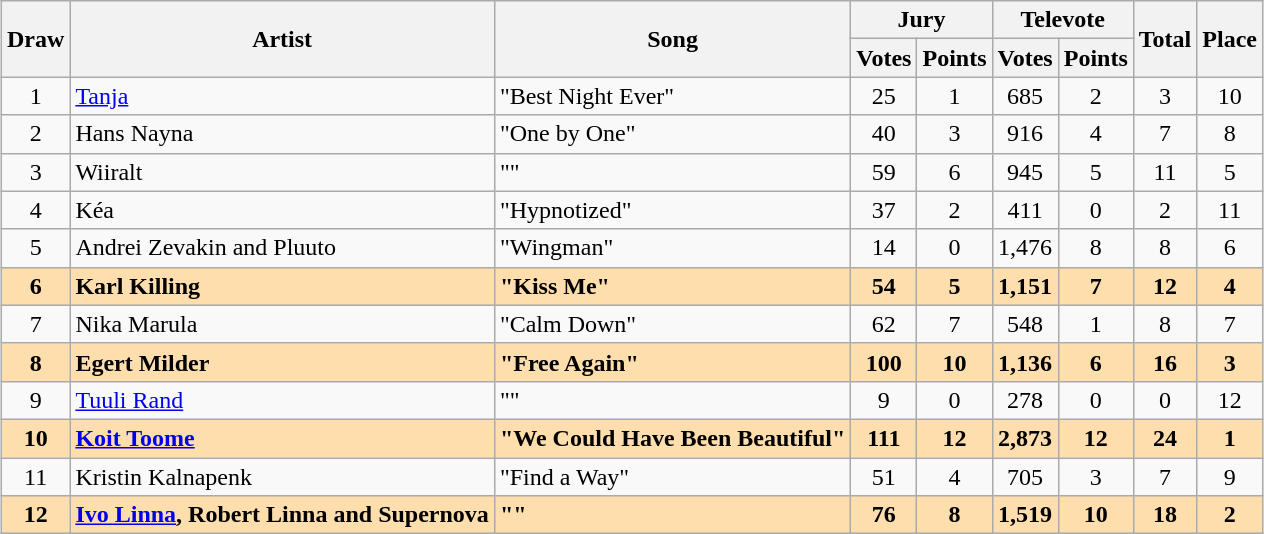<table class="sortable wikitable" style="margin: 1em auto 1em auto; text-align:center;">
<tr>
<th rowspan="2">Draw</th>
<th rowspan="2">Artist</th>
<th rowspan="2">Song</th>
<th colspan="2">Jury</th>
<th colspan="2">Televote</th>
<th rowspan="2">Total</th>
<th rowspan="2">Place</th>
</tr>
<tr>
<th>Votes</th>
<th>Points</th>
<th>Votes</th>
<th>Points</th>
</tr>
<tr>
<td>1</td>
<td align="left"><a href='#'>Tanja</a></td>
<td align="left">"Best Night Ever"</td>
<td>25</td>
<td>1</td>
<td>685</td>
<td>2</td>
<td>3</td>
<td>10</td>
</tr>
<tr>
<td>2</td>
<td align="left">Hans Nayna</td>
<td align="left">"One by One"</td>
<td>40</td>
<td>3</td>
<td>916</td>
<td>4</td>
<td>7</td>
<td>8</td>
</tr>
<tr>
<td>3</td>
<td align="left">Wiiralt</td>
<td align="left">""</td>
<td>59</td>
<td>6</td>
<td>945</td>
<td>5</td>
<td>11</td>
<td>5</td>
</tr>
<tr>
<td>4</td>
<td align="left">Kéa</td>
<td align="left">"Hypnotized"</td>
<td>37</td>
<td>2</td>
<td>411</td>
<td>0</td>
<td>2</td>
<td>11</td>
</tr>
<tr>
<td>5</td>
<td align="left">Andrei Zevakin and Pluuto</td>
<td align="left">"Wingman"</td>
<td>14</td>
<td>0</td>
<td>1,476</td>
<td>8</td>
<td>8</td>
<td>6</td>
</tr>
<tr style="font-weight:bold; background:navajowhite;">
<td>6</td>
<td align="left">Karl Killing</td>
<td align="left">"Kiss Me"</td>
<td>54</td>
<td>5</td>
<td>1,151</td>
<td>7</td>
<td>12</td>
<td>4</td>
</tr>
<tr>
<td>7</td>
<td align="left">Nika Marula</td>
<td align="left">"Calm Down"</td>
<td>62</td>
<td>7</td>
<td>548</td>
<td>1</td>
<td>8</td>
<td>7</td>
</tr>
<tr style="font-weight:bold; background:navajowhite;">
<td>8</td>
<td align="left">Egert Milder</td>
<td align="left">"Free Again"</td>
<td>100</td>
<td>10</td>
<td>1,136</td>
<td>6</td>
<td>16</td>
<td>3</td>
</tr>
<tr>
<td>9</td>
<td align="left"><a href='#'>Tuuli Rand</a></td>
<td align="left">""</td>
<td>9</td>
<td>0</td>
<td>278</td>
<td>0</td>
<td>0</td>
<td>12</td>
</tr>
<tr style="font-weight:bold; background:navajowhite;">
<td>10</td>
<td align="left"><a href='#'>Koit Toome</a></td>
<td align="left">"We Could Have Been Beautiful"</td>
<td>111</td>
<td>12</td>
<td>2,873</td>
<td>12</td>
<td>24</td>
<td>1</td>
</tr>
<tr>
<td>11</td>
<td align="left">Kristin Kalnapenk</td>
<td align="left">"Find a Way"</td>
<td>51</td>
<td>4</td>
<td>705</td>
<td>3</td>
<td>7</td>
<td>9</td>
</tr>
<tr style="font-weight:bold; background:navajowhite;">
<td>12</td>
<td align="left"><a href='#'>Ivo Linna</a>, Robert Linna and Supernova</td>
<td align="left">""</td>
<td>76</td>
<td>8</td>
<td>1,519</td>
<td>10</td>
<td>18</td>
<td>2</td>
</tr>
</table>
